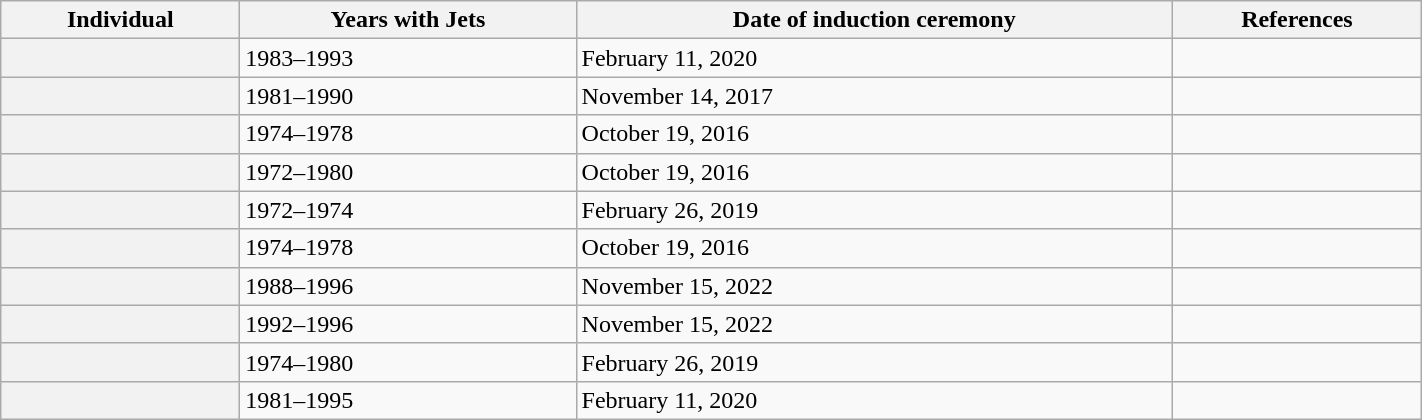<table class="wikitable sortable" width="75%">
<tr>
<th scope="col">Individual</th>
<th scope="col">Years with Jets</th>
<th scope="col">Date of induction ceremony</th>
<th scope="col" class="unsortable">References</th>
</tr>
<tr>
<th scope="row"></th>
<td>1983–1993</td>
<td>February 11, 2020</td>
<td></td>
</tr>
<tr>
<th scope="row"></th>
<td>1981–1990</td>
<td>November 14, 2017</td>
<td></td>
</tr>
<tr>
<th scope="row"></th>
<td>1974–1978</td>
<td>October 19, 2016</td>
<td></td>
</tr>
<tr>
<th scope="row"></th>
<td>1972–1980</td>
<td>October 19, 2016</td>
<td></td>
</tr>
<tr>
<th scope="row"></th>
<td>1972–1974</td>
<td>February 26, 2019</td>
<td></td>
</tr>
<tr>
<th scope="row"></th>
<td>1974–1978</td>
<td>October 19, 2016</td>
<td></td>
</tr>
<tr>
<th scope="row"></th>
<td>1988–1996</td>
<td>November 15, 2022</td>
<td></td>
</tr>
<tr>
<th scope="row"></th>
<td>1992–1996</td>
<td>November 15, 2022</td>
<td></td>
</tr>
<tr>
<th scope="row"></th>
<td>1974–1980</td>
<td>February 26, 2019</td>
<td></td>
</tr>
<tr>
<th scope="row"></th>
<td>1981–1995</td>
<td>February 11, 2020</td>
<td></td>
</tr>
</table>
